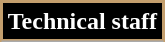<table class="wikitable">
<tr>
<th style="background:#000; color:#FFF; border:2px solid #C39E6D;" scope="col" colspan="2">Technical staff</th>
</tr>
<tr>
</tr>
</table>
